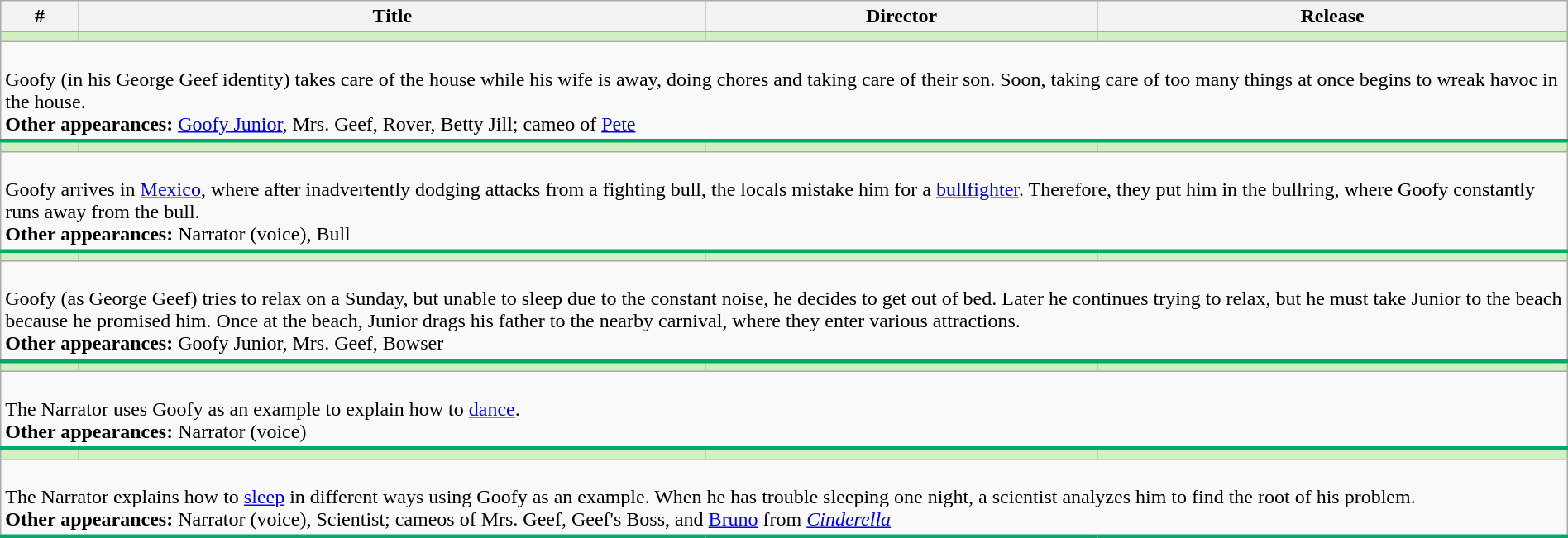<table class="wikitable sortable" width="100%">
<tr>
<th width="5%">#</th>
<th width="40%">Title</th>
<th width="25%" class="unsortable">Director</th>
<th width="30%">Release</th>
</tr>
<tr>
<td style="background-color: #D0F0C0"></td>
<td style="background-color: #D0F0C0"></td>
<td style="background-color: #D0F0C0"></td>
<td style="background-color: #D0F0C0"></td>
</tr>
<tr class="expand-child" style="border-bottom: 3px solid #00AB66;">
<td colspan="4"><br>Goofy (in his George Geef identity) takes care of the house while his wife is away, doing chores and taking care of their son. Soon, taking care of too many things at once begins to wreak havoc in the house.<br><strong>Other appearances:</strong> <a href='#'>Goofy Junior</a>, Mrs. Geef, Rover, Betty Jill; cameo of <a href='#'>Pete</a></td>
</tr>
<tr>
<td style="background-color: #D0F0C0"></td>
<td style="background-color: #D0F0C0"></td>
<td style="background-color: #D0F0C0"></td>
<td style="background-color: #D0F0C0"></td>
</tr>
<tr class="expand-child" style="border-bottom: 3px solid #00AB66;">
<td colspan="4"><br>Goofy arrives in <a href='#'>Mexico</a>, where after inadvertently dodging attacks from a fighting bull, the locals mistake him for a <a href='#'>bullfighter</a>. Therefore, they put him in the bullring, where Goofy constantly runs away from the bull.<br><strong>Other appearances:</strong> Narrator (voice), Bull</td>
</tr>
<tr>
<td style="background-color: #D0F0C0"></td>
<td style="background-color: #D0F0C0"></td>
<td style="background-color: #D0F0C0"></td>
<td style="background-color: #D0F0C0"></td>
</tr>
<tr class="expand-child" style="border-bottom: 3px solid #00AB66;">
<td colspan="4"><br>Goofy (as George Geef) tries to relax on a Sunday, but unable to sleep due to the constant noise, he decides to get out of bed. Later he continues trying to relax, but he must take Junior to the beach because he promised him. Once at the beach, Junior drags his father to the nearby carnival, where they enter various attractions.<br><strong>Other appearances:</strong> Goofy Junior, Mrs. Geef, Bowser</td>
</tr>
<tr>
<td style="background-color: #D0F0C0"></td>
<td style="background-color: #D0F0C0"></td>
<td style="background-color: #D0F0C0"></td>
<td style="background-color: #D0F0C0"></td>
</tr>
<tr class="expand-child" style="border-bottom: 3px solid #00AB66;">
<td colspan="4"><br>The Narrator uses Goofy as an example to explain how to <a href='#'>dance</a>.<br><strong>Other appearances:</strong> Narrator (voice)</td>
</tr>
<tr>
<td style="background-color: #D0F0C0"></td>
<td style="background-color: #D0F0C0"></td>
<td style="background-color: #D0F0C0"></td>
<td style="background-color: #D0F0C0"></td>
</tr>
<tr class="expand-child" style="border-bottom: 3px solid #00AB66;">
<td colspan="4"><br>The Narrator explains how to <a href='#'>sleep</a> in different ways using Goofy as an example. When he has trouble sleeping one night, a scientist analyzes him to find the root of his problem.<br><strong>Other appearances:</strong> Narrator (voice), Scientist; cameos of Mrs. Geef, Geef's Boss, and <a href='#'>Bruno</a> from <em><a href='#'>Cinderella</a></em></td>
</tr>
</table>
